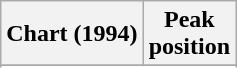<table class="wikitable sortable">
<tr>
<th align="left">Chart (1994)</th>
<th align="center">Peak<br>position</th>
</tr>
<tr>
</tr>
<tr>
</tr>
<tr>
</tr>
</table>
